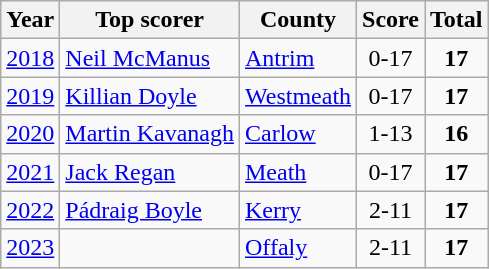<table class="wikitable" style="text-align:center;">
<tr>
<th>Year</th>
<th>Top scorer</th>
<th>County</th>
<th>Score</th>
<th>Total</th>
</tr>
<tr>
<td><a href='#'>2018</a></td>
<td style="text-align:left;"> <a href='#'>Neil McManus</a></td>
<td style="text-align:left;"><a href='#'>Antrim</a></td>
<td>0-17</td>
<td><strong>17</strong></td>
</tr>
<tr>
<td><a href='#'>2019</a></td>
<td style="text-align:left;"> <a href='#'>Killian Doyle</a></td>
<td style="text-align:left;"><a href='#'>Westmeath</a></td>
<td>0-17</td>
<td><strong>17</strong></td>
</tr>
<tr>
<td><a href='#'>2020</a></td>
<td style="text-align:left;"> <a href='#'>Martin Kavanagh</a></td>
<td style="text-align:left;"><a href='#'>Carlow</a></td>
<td>1-13</td>
<td><strong>16</strong></td>
</tr>
<tr>
<td><a href='#'>2021</a></td>
<td style="text-align:left;"> <a href='#'>Jack Regan</a></td>
<td style="text-align:left;"><a href='#'>Meath</a></td>
<td>0-17</td>
<td><strong>17</strong></td>
</tr>
<tr>
<td><a href='#'>2022</a></td>
<td style="text-align:left;"> <a href='#'>Pádraig Boyle</a></td>
<td style="text-align:left;"><a href='#'>Kerry</a></td>
<td>2-11</td>
<td><strong>17</strong></td>
</tr>
<tr>
<td><a href='#'>2023</a></td>
<td style="text-align:left;"> </td>
<td style="text-align:left;"><a href='#'>Offaly</a></td>
<td>2-11</td>
<td><strong>17</strong></td>
</tr>
</table>
